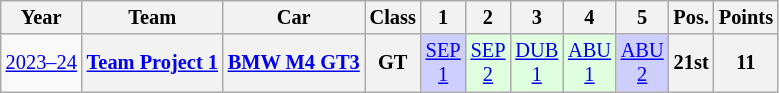<table class="wikitable" style="text-align:center; font-size:85%">
<tr>
<th>Year</th>
<th>Team</th>
<th>Car</th>
<th>Class</th>
<th>1</th>
<th>2</th>
<th>3</th>
<th>4</th>
<th>5</th>
<th>Pos.</th>
<th>Points</th>
</tr>
<tr>
<td><a href='#'>2023–24</a></td>
<th><a href='#'>Team Project 1</a></th>
<th><a href='#'>BMW M4 GT3</a></th>
<th>GT</th>
<td style="background:#CFCFFF;"><a href='#'>SEP<br>1</a><br></td>
<td style="background:#DFFFDF;"><a href='#'>SEP<br>2</a><br></td>
<td style="background:#DFFFDF;"><a href='#'>DUB<br>1</a><br></td>
<td style="background:#DFFFDF;"><a href='#'>ABU<br>1</a><br></td>
<td style="background:#CFCFFF;"><a href='#'>ABU<br>2</a><br></td>
<th>21st</th>
<th>11</th>
</tr>
</table>
